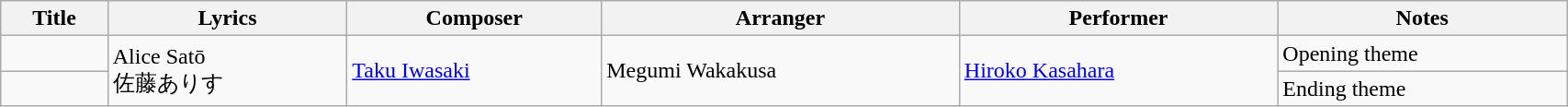<table class="wikitable" style="width:90%;">
<tr>
<th>Title</th>
<th>Lyrics</th>
<th>Composer</th>
<th>Arranger</th>
<th>Performer</th>
<th>Notes</th>
</tr>
<tr>
<td></td>
<td rowspan="2">Alice Satō<br>佐藤ありす</td>
<td rowspan="2"><a href='#'>Taku Iwasaki</a></td>
<td rowspan="2">Megumi Wakakusa</td>
<td rowspan="2"><a href='#'>Hiroko Kasahara</a></td>
<td>Opening theme</td>
</tr>
<tr>
<td></td>
<td>Ending theme</td>
</tr>
</table>
